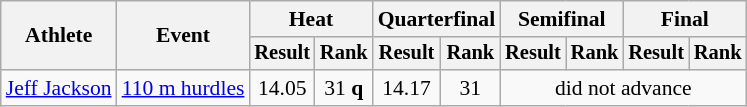<table class=wikitable style="font-size:90%">
<tr>
<th rowspan="2">Athlete</th>
<th rowspan="2">Event</th>
<th colspan="2">Heat</th>
<th colspan="2">Quarterfinal</th>
<th colspan="2">Semifinal</th>
<th colspan="2">Final</th>
</tr>
<tr style="font-size:95%">
<th>Result</th>
<th>Rank</th>
<th>Result</th>
<th>Rank</th>
<th>Result</th>
<th>Rank</th>
<th>Result</th>
<th>Rank</th>
</tr>
<tr align=center>
<td align=left><a href='#'>Jeff Jackson</a></td>
<td align=left><a href='#'>110 m hurdles</a></td>
<td>14.05</td>
<td>31 <strong>q</strong></td>
<td>14.17</td>
<td>31</td>
<td colspan=6>did not advance</td>
</tr>
</table>
